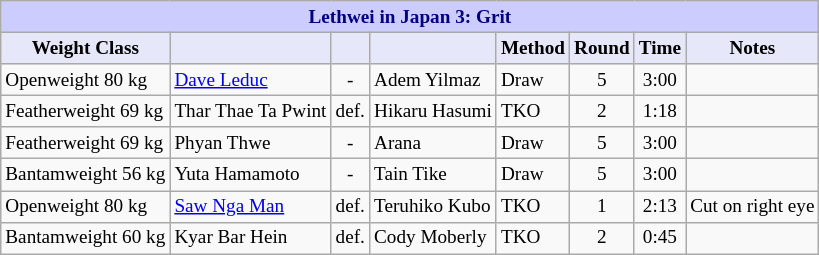<table class="wikitable" style="font-size: 80%;">
<tr>
<th colspan="8" style="background-color: #ccf; color: #000080; text-align: center;"><strong>Lethwei in Japan 3: Grit</strong></th>
</tr>
<tr>
<th colspan="1" style="background-color: #E6E8FA; color: #000000; text-align: center;">Weight Class</th>
<th colspan="1" style="background-color: #E6E8FA; color: #000000; text-align: center;"></th>
<th colspan="1" style="background-color: #E6E8FA; color: #000000; text-align: center;"></th>
<th colspan="1" style="background-color: #E6E8FA; color: #000000; text-align: center;"></th>
<th colspan="1" style="background-color: #E6E8FA; color: #000000; text-align: center;">Method</th>
<th colspan="1" style="background-color: #E6E8FA; color: #000000; text-align: center;">Round</th>
<th colspan="1" style="background-color: #E6E8FA; color: #000000; text-align: center;">Time</th>
<th colspan="1" style="background-color: #E6E8FA; color: #000000; text-align: center;">Notes</th>
</tr>
<tr>
<td>Openweight 80 kg</td>
<td> <a href='#'>Dave Leduc</a></td>
<td align=center>-</td>
<td> Adem Yilmaz</td>
<td>Draw</td>
<td align=center>5</td>
<td align=center>3:00</td>
<td></td>
</tr>
<tr>
<td>Featherweight 69 kg</td>
<td> Thar Thae Ta Pwint</td>
<td align=center>def.</td>
<td> Hikaru Hasumi</td>
<td>TKO</td>
<td align=center>2</td>
<td align=center>1:18</td>
<td></td>
</tr>
<tr>
<td>Featherweight 69 kg</td>
<td> Phyan Thwe</td>
<td align=center>-</td>
<td> Arana</td>
<td>Draw</td>
<td align=center>5</td>
<td align=center>3:00</td>
<td></td>
</tr>
<tr>
<td>Bantamweight 56 kg</td>
<td> Yuta Hamamoto</td>
<td align=center>-</td>
<td> Tain Tike</td>
<td>Draw</td>
<td align=center>5</td>
<td align=center>3:00</td>
<td></td>
</tr>
<tr>
<td>Openweight 80 kg</td>
<td> <a href='#'>Saw Nga Man</a></td>
<td align=center>def.</td>
<td> Teruhiko Kubo</td>
<td>TKO</td>
<td align=center>1</td>
<td align=center>2:13</td>
<td>Cut on right eye</td>
</tr>
<tr>
<td>Bantamweight 60 kg</td>
<td> Kyar Bar Hein</td>
<td align=center>def.</td>
<td> Cody Moberly</td>
<td>TKO</td>
<td align=center>2</td>
<td align=center>0:45</td>
<td></td>
</tr>
</table>
